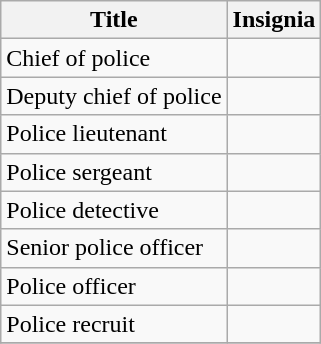<table border="1" cellspacing="0" cellpadding="5" style="border-collapse:collapse;" class="wikitable">
<tr>
<th>Title</th>
<th>Insignia</th>
</tr>
<tr>
<td>Chief of police</td>
<td></td>
</tr>
<tr>
<td>Deputy chief of police</td>
<td></td>
</tr>
<tr>
<td>Police lieutenant</td>
<td></td>
</tr>
<tr>
<td>Police sergeant</td>
<td></td>
</tr>
<tr>
<td>Police detective</td>
<td></td>
</tr>
<tr>
<td>Senior police officer</td>
<td></td>
</tr>
<tr>
<td>Police officer</td>
<td></td>
</tr>
<tr>
<td>Police recruit</td>
<td></td>
</tr>
<tr>
</tr>
</table>
